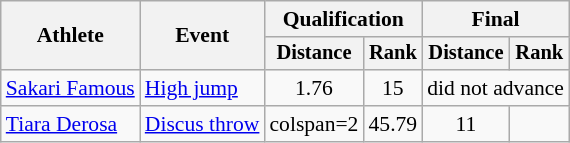<table class="wikitable" style="font-size:90%; text-align:center">
<tr>
<th rowspan=2>Athlete</th>
<th rowspan=2>Event</th>
<th colspan=2>Qualification</th>
<th colspan=2>Final</th>
</tr>
<tr style="font-size:95%">
<th>Distance</th>
<th>Rank</th>
<th>Distance</th>
<th>Rank</th>
</tr>
<tr>
<td align=left><a href='#'>Sakari Famous</a></td>
<td align=left rowspan=1><a href='#'>High jump</a></td>
<td>1.76</td>
<td>15</td>
<td colspan=2>did not advance</td>
</tr>
<tr>
<td align=left><a href='#'>Tiara Derosa</a></td>
<td align=left rowspan=1><a href='#'>Discus throw</a></td>
<td>colspan=2 </td>
<td>45.79</td>
<td>11</td>
</tr>
</table>
